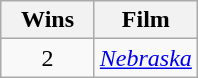<table class="wikitable plainrowheaders" style="text-align:center;">
<tr>
<th scope="col" style="width:55px;">Wins</th>
<th scope="col" style="text-align:center;">Film</th>
</tr>
<tr>
<td scope=row rowspan=1 style="text-align:center;">2</td>
<td><em><a href='#'>Nebraska</a></em></td>
</tr>
</table>
